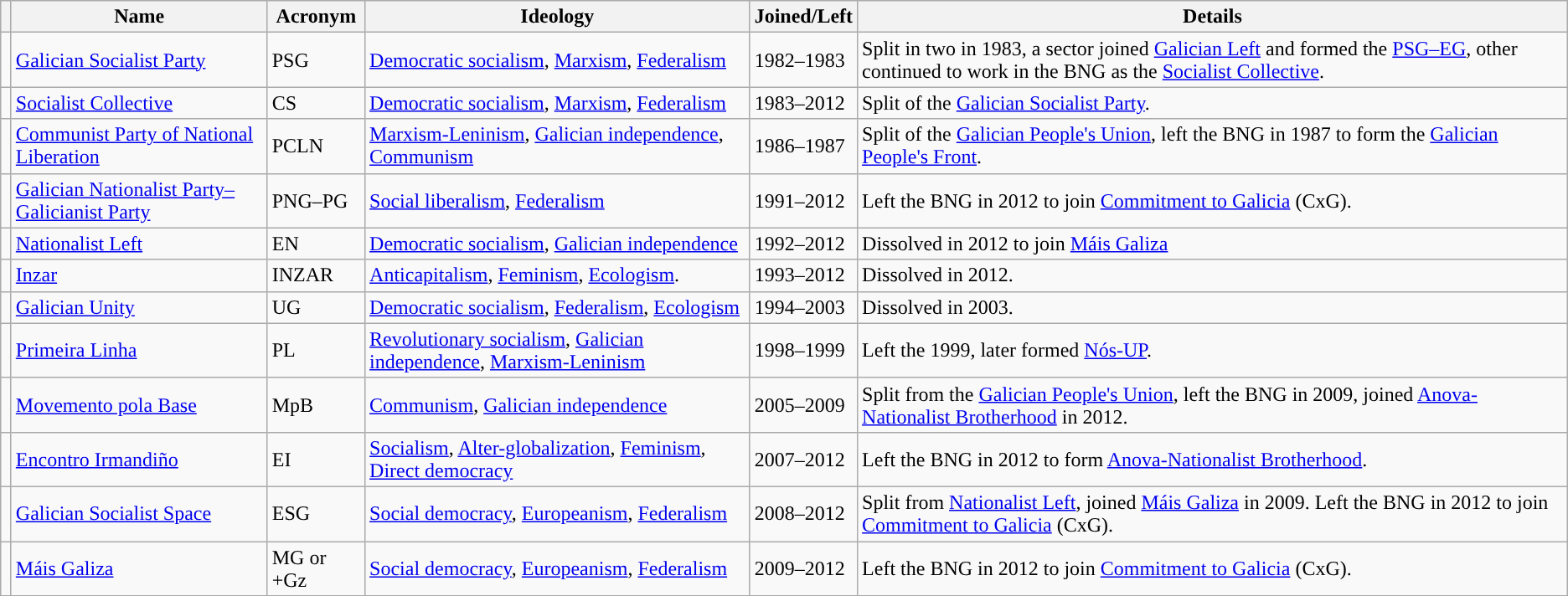<table class="wikitable sortable">
<tr>
<th class="unsortable" width="1px"></th>
<th>Name</th>
<th>Acronym</th>
<th>Ideology</th>
<th>Joined/Left</th>
<th>Details</th>
</tr>
<tr>
<td></td>
<td><a href='#'>Galician Socialist Party</a></td>
<td>PSG</td>
<td><a href='#'>Democratic socialism</a>, <a href='#'>Marxism</a>, <a href='#'>Federalism</a></td>
<td>1982–1983</td>
<td>Split in two in 1983, a sector joined <a href='#'>Galician Left</a> and formed the <a href='#'>PSG–EG</a>, other continued to work in the BNG as the <a href='#'>Socialist Collective</a>.</td>
</tr>
<tr>
<td></td>
<td><a href='#'>Socialist Collective</a></td>
<td>CS</td>
<td><a href='#'>Democratic socialism</a>, <a href='#'>Marxism</a>, <a href='#'>Federalism</a></td>
<td>1983–2012</td>
<td>Split of the <a href='#'>Galician Socialist Party</a>.</td>
</tr>
<tr>
<td></td>
<td><a href='#'>Communist Party of National Liberation</a></td>
<td>PCLN</td>
<td><a href='#'>Marxism-Leninism</a>, <a href='#'>Galician independence</a>, <a href='#'>Communism</a></td>
<td>1986–1987</td>
<td>Split of the <a href='#'>Galician People's Union</a>, left the BNG in 1987 to form the <a href='#'>Galician People's Front</a>.</td>
</tr>
<tr>
<td></td>
<td><a href='#'>Galician Nationalist Party–Galicianist Party</a></td>
<td>PNG–PG</td>
<td><a href='#'>Social liberalism</a>, <a href='#'>Federalism</a></td>
<td>1991–2012</td>
<td>Left the BNG in 2012 to join <a href='#'>Commitment to Galicia</a> (CxG).</td>
</tr>
<tr>
<td></td>
<td><a href='#'>Nationalist Left</a></td>
<td>EN</td>
<td><a href='#'>Democratic socialism</a>, <a href='#'>Galician independence</a></td>
<td>1992–2012</td>
<td>Dissolved in 2012 to join <a href='#'>Máis Galiza</a></td>
</tr>
<tr>
<td></td>
<td><a href='#'>Inzar</a></td>
<td>INZAR</td>
<td><a href='#'>Anticapitalism</a>, <a href='#'>Feminism</a>, <a href='#'>Ecologism</a>.</td>
<td>1993–2012</td>
<td>Dissolved in 2012.</td>
</tr>
<tr>
<td></td>
<td><a href='#'>Galician Unity</a></td>
<td>UG</td>
<td><a href='#'>Democratic socialism</a>, <a href='#'>Federalism</a>, <a href='#'>Ecologism</a></td>
<td>1994–2003</td>
<td>Dissolved in 2003.</td>
</tr>
<tr>
<td></td>
<td><a href='#'>Primeira Linha</a></td>
<td>PL</td>
<td><a href='#'>Revolutionary socialism</a>, <a href='#'>Galician independence</a>, <a href='#'>Marxism-Leninism</a></td>
<td>1998–1999</td>
<td>Left the 1999, later formed <a href='#'>Nós-UP</a>.</td>
</tr>
<tr>
<td></td>
<td><a href='#'>Movemento pola Base</a></td>
<td>MpB</td>
<td><a href='#'>Communism</a>, <a href='#'>Galician independence</a></td>
<td>2005–2009</td>
<td>Split from the <a href='#'>Galician People's Union</a>, left the BNG in 2009, joined <a href='#'>Anova-Nationalist Brotherhood</a> in 2012.</td>
</tr>
<tr>
<td></td>
<td><a href='#'>Encontro Irmandiño</a></td>
<td>EI</td>
<td><a href='#'>Socialism</a>, <a href='#'>Alter-globalization</a>, <a href='#'>Feminism</a>, <a href='#'>Direct democracy</a></td>
<td>2007–2012</td>
<td>Left the BNG in 2012 to form <a href='#'>Anova-Nationalist Brotherhood</a>.</td>
</tr>
<tr>
<td></td>
<td><a href='#'>Galician Socialist Space</a></td>
<td>ESG</td>
<td><a href='#'>Social democracy</a>, <a href='#'>Europeanism</a>, <a href='#'>Federalism</a></td>
<td>2008–2012</td>
<td>Split from <a href='#'>Nationalist Left</a>, joined <a href='#'>Máis Galiza</a> in 2009. Left the BNG in 2012 to join <a href='#'>Commitment to Galicia</a> (CxG).</td>
</tr>
<tr>
<td></td>
<td><a href='#'>Máis Galiza</a></td>
<td>MG or +Gz</td>
<td><a href='#'>Social democracy</a>, <a href='#'>Europeanism</a>, <a href='#'>Federalism</a></td>
<td>2009–2012</td>
<td>Left the BNG in 2012 to join <a href='#'>Commitment to Galicia</a> (CxG).</td>
</tr>
<tr>
</tr>
</table>
